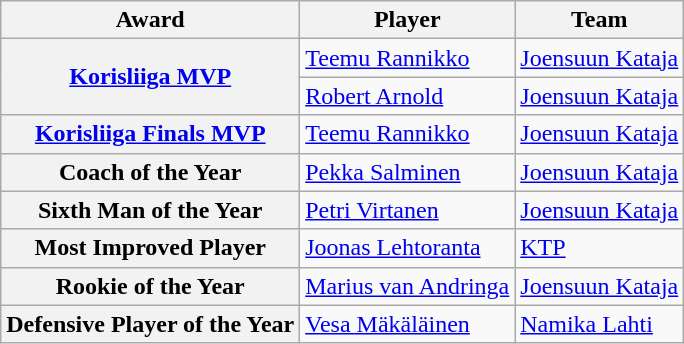<table class="wikitable">
<tr>
<th>Award</th>
<th>Player</th>
<th>Team</th>
</tr>
<tr>
<th rowspan=2 align><a href='#'>Korisliiga MVP</a></th>
<td> <a href='#'>Teemu Rannikko</a></td>
<td><a href='#'>Joensuun Kataja</a></td>
</tr>
<tr>
<td> <a href='#'>Robert Arnold</a></td>
<td><a href='#'>Joensuun Kataja</a></td>
</tr>
<tr>
<th><a href='#'>Korisliiga Finals MVP</a></th>
<td> <a href='#'>Teemu Rannikko</a></td>
<td><a href='#'>Joensuun Kataja</a></td>
</tr>
<tr>
<th>Coach of the Year</th>
<td> <a href='#'>Pekka Salminen</a></td>
<td><a href='#'>Joensuun Kataja</a></td>
</tr>
<tr>
<th>Sixth Man of the Year</th>
<td> <a href='#'>Petri Virtanen</a></td>
<td><a href='#'>Joensuun Kataja</a></td>
</tr>
<tr>
<th>Most Improved Player</th>
<td> <a href='#'>Joonas Lehtoranta</a></td>
<td><a href='#'>KTP</a></td>
</tr>
<tr>
<th>Rookie of the Year</th>
<td> <a href='#'>Marius van Andringa</a></td>
<td><a href='#'>Joensuun Kataja</a></td>
</tr>
<tr>
<th>Defensive Player of the Year</th>
<td> <a href='#'>Vesa Mäkäläinen</a></td>
<td><a href='#'>Namika Lahti</a></td>
</tr>
</table>
